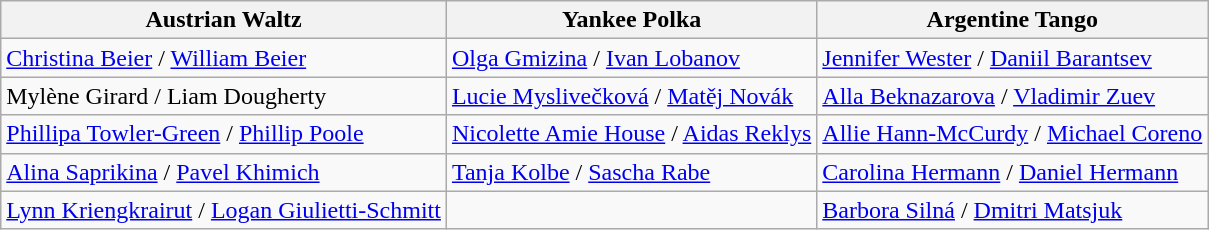<table class="wikitable">
<tr>
<th>Austrian Waltz</th>
<th>Yankee Polka</th>
<th>Argentine Tango</th>
</tr>
<tr>
<td><a href='#'>Christina Beier</a> / <a href='#'>William Beier</a></td>
<td><a href='#'>Olga Gmizina</a> / <a href='#'>Ivan Lobanov</a></td>
<td><a href='#'>Jennifer Wester</a> / <a href='#'>Daniil Barantsev</a></td>
</tr>
<tr>
<td>Mylène Girard / Liam Dougherty</td>
<td><a href='#'>Lucie Myslivečková</a> / <a href='#'>Matěj Novák</a></td>
<td><a href='#'>Alla Beknazarova</a> / <a href='#'>Vladimir Zuev</a></td>
</tr>
<tr>
<td><a href='#'>Phillipa Towler-Green</a> / <a href='#'>Phillip Poole</a></td>
<td><a href='#'>Nicolette Amie House</a> / <a href='#'>Aidas Reklys</a></td>
<td><a href='#'>Allie Hann-McCurdy</a> / <a href='#'>Michael Coreno</a></td>
</tr>
<tr>
<td><a href='#'>Alina Saprikina</a> / <a href='#'>Pavel Khimich</a></td>
<td><a href='#'>Tanja Kolbe</a> / <a href='#'>Sascha Rabe</a></td>
<td><a href='#'>Carolina Hermann</a> / <a href='#'>Daniel Hermann</a></td>
</tr>
<tr>
<td><a href='#'>Lynn Kriengkrairut</a> / <a href='#'>Logan Giulietti-Schmitt</a></td>
<td></td>
<td><a href='#'>Barbora Silná</a> / <a href='#'>Dmitri Matsjuk</a></td>
</tr>
</table>
